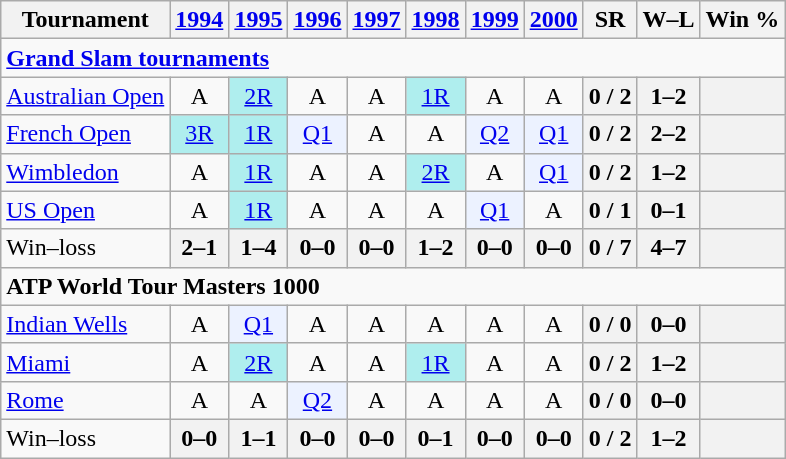<table class=wikitable style=text-align:center>
<tr>
<th>Tournament</th>
<th><a href='#'>1994</a></th>
<th><a href='#'>1995</a></th>
<th><a href='#'>1996</a></th>
<th><a href='#'>1997</a></th>
<th><a href='#'>1998</a></th>
<th><a href='#'>1999</a></th>
<th><a href='#'>2000</a></th>
<th>SR</th>
<th>W–L</th>
<th>Win %</th>
</tr>
<tr>
<td colspan=25 style=text-align:left><a href='#'><strong>Grand Slam tournaments</strong></a></td>
</tr>
<tr>
<td align=left><a href='#'>Australian Open</a></td>
<td>A</td>
<td bgcolor=afeeee><a href='#'>2R</a></td>
<td>A</td>
<td>A</td>
<td bgcolor=afeeee><a href='#'>1R</a></td>
<td>A</td>
<td>A</td>
<th>0 / 2</th>
<th>1–2</th>
<th></th>
</tr>
<tr>
<td align=left><a href='#'>French Open</a></td>
<td bgcolor=afeeee><a href='#'>3R</a></td>
<td bgcolor=afeeee><a href='#'>1R</a></td>
<td bgcolor=ecf2ff><a href='#'>Q1</a></td>
<td>A</td>
<td>A</td>
<td bgcolor=ecf2ff><a href='#'>Q2</a></td>
<td bgcolor=ecf2ff><a href='#'>Q1</a></td>
<th>0 / 2</th>
<th>2–2</th>
<th></th>
</tr>
<tr>
<td align=left><a href='#'>Wimbledon</a></td>
<td>A</td>
<td bgcolor=afeeee><a href='#'>1R</a></td>
<td>A</td>
<td>A</td>
<td bgcolor=afeeee><a href='#'>2R</a></td>
<td>A</td>
<td bgcolor=ecf2ff><a href='#'>Q1</a></td>
<th>0 / 2</th>
<th>1–2</th>
<th></th>
</tr>
<tr>
<td align=left><a href='#'>US Open</a></td>
<td>A</td>
<td bgcolor=afeeee><a href='#'>1R</a></td>
<td>A</td>
<td>A</td>
<td>A</td>
<td bgcolor=ecf2ff><a href='#'>Q1</a></td>
<td>A</td>
<th>0 / 1</th>
<th>0–1</th>
<th></th>
</tr>
<tr>
<td style=text-align:left>Win–loss</td>
<th>2–1</th>
<th>1–4</th>
<th>0–0</th>
<th>0–0</th>
<th>1–2</th>
<th>0–0</th>
<th>0–0</th>
<th>0 / 7</th>
<th>4–7</th>
<th></th>
</tr>
<tr>
<td colspan=20 align=left><strong>ATP World Tour Masters 1000</strong></td>
</tr>
<tr>
<td align=left><a href='#'>Indian Wells</a></td>
<td>A</td>
<td bgcolor=ecf2ff><a href='#'>Q1</a></td>
<td>A</td>
<td>A</td>
<td>A</td>
<td>A</td>
<td>A</td>
<th>0 / 0</th>
<th>0–0</th>
<th></th>
</tr>
<tr>
<td align=left><a href='#'>Miami</a></td>
<td>A</td>
<td bgcolor=afeeee><a href='#'>2R</a></td>
<td>A</td>
<td>A</td>
<td bgcolor=afeeee><a href='#'>1R</a></td>
<td>A</td>
<td>A</td>
<th>0 / 2</th>
<th>1–2</th>
<th></th>
</tr>
<tr>
<td align=left><a href='#'>Rome</a></td>
<td>A</td>
<td>A</td>
<td bgcolor=ecf2ff><a href='#'>Q2</a></td>
<td>A</td>
<td>A</td>
<td>A</td>
<td>A</td>
<th>0 / 0</th>
<th>0–0</th>
<th></th>
</tr>
<tr>
<td style=text-align:left>Win–loss</td>
<th>0–0</th>
<th>1–1</th>
<th>0–0</th>
<th>0–0</th>
<th>0–1</th>
<th>0–0</th>
<th>0–0</th>
<th>0 / 2</th>
<th>1–2</th>
<th></th>
</tr>
</table>
